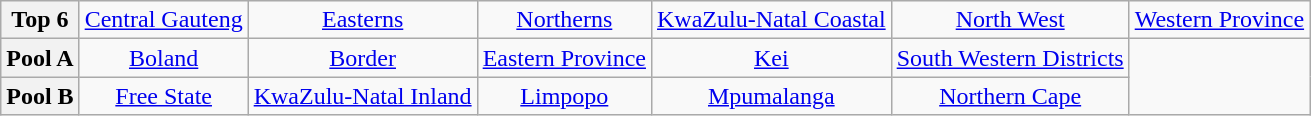<table class="wikitable" style="text-align: center" style="font-size: 95%; border: 1px #aaaaaa solid; border-collapse: collapse; clear:center;">
<tr>
<th>Top 6</th>
<td><a href='#'>Central Gauteng</a></td>
<td><a href='#'>Easterns</a></td>
<td><a href='#'>Northerns</a></td>
<td><a href='#'>KwaZulu-Natal Coastal</a></td>
<td><a href='#'>North West</a></td>
<td><a href='#'>Western Province</a></td>
</tr>
<tr>
<th>Pool A</th>
<td><a href='#'>Boland</a></td>
<td><a href='#'>Border</a></td>
<td><a href='#'>Eastern Province</a></td>
<td><a href='#'>Kei</a></td>
<td><a href='#'>South Western Districts</a></td>
</tr>
<tr>
<th>Pool B</th>
<td><a href='#'>Free State</a></td>
<td><a href='#'>KwaZulu-Natal Inland</a></td>
<td><a href='#'>Limpopo</a></td>
<td><a href='#'>Mpumalanga</a></td>
<td><a href='#'>Northern Cape</a></td>
</tr>
</table>
